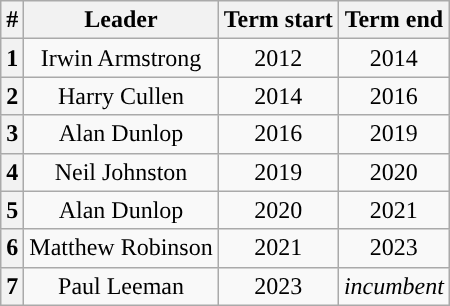<table class="wikitable" style="text-align:center">
<tr>
<th>#</th>
<th>Leader</th>
<th>Term start</th>
<th>Term end</th>
</tr>
<tr>
<th style="background:">1</th>
<td>Irwin Armstrong</td>
<td>2012</td>
<td>2014</td>
</tr>
<tr>
<th style="background:">2</th>
<td>Harry Cullen</td>
<td>2014</td>
<td>2016</td>
</tr>
<tr>
<th style="background:">3</th>
<td>Alan Dunlop</td>
<td>2016</td>
<td>2019</td>
</tr>
<tr>
<th style="background:">4</th>
<td>Neil Johnston</td>
<td>2019</td>
<td>2020</td>
</tr>
<tr>
<th style="background:">5</th>
<td>Alan Dunlop</td>
<td>2020</td>
<td>2021</td>
</tr>
<tr>
<th style="background:">6</th>
<td>Matthew Robinson</td>
<td>2021</td>
<td>2023</td>
</tr>
<tr>
<th style="background:">7</th>
<td>Paul Leeman</td>
<td>2023</td>
<td><em>incumbent</em></td>
</tr>
</table>
